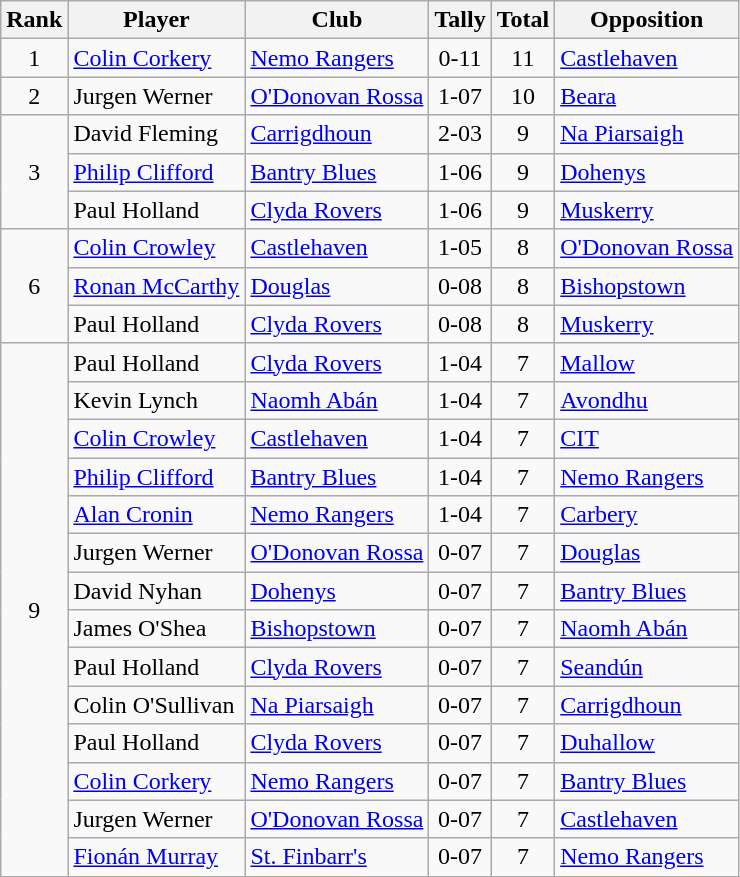<table class="wikitable">
<tr>
<th>Rank</th>
<th>Player</th>
<th>Club</th>
<th>Tally</th>
<th>Total</th>
<th>Opposition</th>
</tr>
<tr>
<td rowspan="1" style="text-align:center;">1</td>
<td><a href='#'>Colin Corkery</a></td>
<td><a href='#'>Nemo Rangers</a></td>
<td align=center>0-11</td>
<td align=center>11</td>
<td><a href='#'>Castlehaven</a></td>
</tr>
<tr>
<td rowspan="1" style="text-align:center;">2</td>
<td>Jurgen Werner</td>
<td><a href='#'>O'Donovan Rossa</a></td>
<td align=center>1-07</td>
<td align=center>10</td>
<td><a href='#'>Beara</a></td>
</tr>
<tr>
<td rowspan="3" style="text-align:center;">3</td>
<td>David Fleming</td>
<td><a href='#'>Carrigdhoun</a></td>
<td align=center>2-03</td>
<td align=center>9</td>
<td><a href='#'>Na Piarsaigh</a></td>
</tr>
<tr>
<td><a href='#'>Philip Clifford</a></td>
<td><a href='#'>Bantry Blues</a></td>
<td align=center>1-06</td>
<td align=center>9</td>
<td><a href='#'>Dohenys</a></td>
</tr>
<tr>
<td>Paul Holland</td>
<td><a href='#'>Clyda Rovers</a></td>
<td align=center>1-06</td>
<td align=center>9</td>
<td><a href='#'>Muskerry</a></td>
</tr>
<tr>
<td rowspan="3" style="text-align:center;">6</td>
<td><a href='#'>Colin Crowley</a></td>
<td><a href='#'>Castlehaven</a></td>
<td align=center>1-05</td>
<td align=center>8</td>
<td><a href='#'>O'Donovan Rossa</a></td>
</tr>
<tr>
<td><a href='#'>Ronan McCarthy</a></td>
<td><a href='#'>Douglas</a></td>
<td align=center>0-08</td>
<td align=center>8</td>
<td><a href='#'>Bishopstown</a></td>
</tr>
<tr>
<td>Paul Holland</td>
<td><a href='#'>Clyda Rovers</a></td>
<td align=center>0-08</td>
<td align=center>8</td>
<td><a href='#'>Muskerry</a></td>
</tr>
<tr>
<td rowspan="14" style="text-align:center;">9</td>
<td>Paul Holland</td>
<td><a href='#'>Clyda Rovers</a></td>
<td align=center>1-04</td>
<td align=center>7</td>
<td><a href='#'>Mallow</a></td>
</tr>
<tr>
<td>Kevin Lynch</td>
<td><a href='#'>Naomh Abán</a></td>
<td align=center>1-04</td>
<td align=center>7</td>
<td><a href='#'>Avondhu</a></td>
</tr>
<tr>
<td><a href='#'>Colin Crowley</a></td>
<td><a href='#'>Castlehaven</a></td>
<td align=center>1-04</td>
<td align=center>7</td>
<td><a href='#'>CIT</a></td>
</tr>
<tr>
<td><a href='#'>Philip Clifford</a></td>
<td><a href='#'>Bantry Blues</a></td>
<td align=center>1-04</td>
<td align=center>7</td>
<td><a href='#'>Nemo Rangers</a></td>
</tr>
<tr>
<td><a href='#'>Alan Cronin</a></td>
<td><a href='#'>Nemo Rangers</a></td>
<td align=center>1-04</td>
<td align=center>7</td>
<td><a href='#'>Carbery</a></td>
</tr>
<tr>
<td>Jurgen Werner</td>
<td><a href='#'>O'Donovan Rossa</a></td>
<td align=center>0-07</td>
<td align=center>7</td>
<td><a href='#'>Douglas</a></td>
</tr>
<tr>
<td>David Nyhan</td>
<td><a href='#'>Dohenys</a></td>
<td align=center>0-07</td>
<td align=center>7</td>
<td><a href='#'>Bantry Blues</a></td>
</tr>
<tr>
<td>James O'Shea</td>
<td><a href='#'>Bishopstown</a></td>
<td align=center>0-07</td>
<td align=center>7</td>
<td><a href='#'>Naomh Abán</a></td>
</tr>
<tr>
<td>Paul Holland</td>
<td><a href='#'>Clyda Rovers</a></td>
<td align=center>0-07</td>
<td align=center>7</td>
<td><a href='#'>Seandún</a></td>
</tr>
<tr>
<td>Colin O'Sullivan</td>
<td><a href='#'>Na Piarsaigh</a></td>
<td align=center>0-07</td>
<td align=center>7</td>
<td><a href='#'>Carrigdhoun</a></td>
</tr>
<tr>
<td>Paul Holland</td>
<td><a href='#'>Clyda Rovers</a></td>
<td align=center>0-07</td>
<td align=center>7</td>
<td><a href='#'>Duhallow</a></td>
</tr>
<tr>
<td><a href='#'>Colin Corkery</a></td>
<td><a href='#'>Nemo Rangers</a></td>
<td align=center>0-07</td>
<td align=center>7</td>
<td><a href='#'>Bantry Blues</a></td>
</tr>
<tr>
<td>Jurgen Werner</td>
<td><a href='#'>O'Donovan Rossa</a></td>
<td align=center>0-07</td>
<td align=center>7</td>
<td><a href='#'>Castlehaven</a></td>
</tr>
<tr>
<td><a href='#'>Fionán Murray</a></td>
<td><a href='#'>St. Finbarr's</a></td>
<td align=center>0-07</td>
<td align=center>7</td>
<td><a href='#'>Nemo Rangers</a></td>
</tr>
</table>
